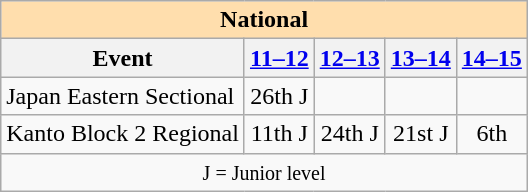<table class="wikitable" style="text-align:center">
<tr>
<th style="background-color: #ffdead; " colspan=5 align=center>National</th>
</tr>
<tr>
<th>Event</th>
<th><a href='#'>11–12</a></th>
<th><a href='#'>12–13</a></th>
<th><a href='#'>13–14</a></th>
<th><a href='#'>14–15</a></th>
</tr>
<tr>
<td align=left>Japan Eastern Sectional</td>
<td>26th J</td>
<td></td>
<td></td>
<td></td>
</tr>
<tr>
<td align=left>Kanto Block 2 Regional</td>
<td>11th J</td>
<td>24th J</td>
<td>21st J</td>
<td>6th</td>
</tr>
<tr>
<td colspan=5 align=center><small> J = Junior level </small></td>
</tr>
</table>
